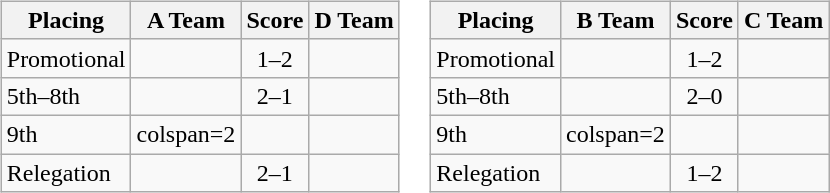<table>
<tr valign=top>
<td><br><table class=wikitable style="border:1px solid #AAAAAA;">
<tr>
<th>Placing</th>
<th>A Team</th>
<th>Score</th>
<th>D Team</th>
</tr>
<tr>
<td>Promotional</td>
<td></td>
<td align="center">1–2</td>
<td><strong></strong></td>
</tr>
<tr>
<td>5th–8th</td>
<td><strong></strong></td>
<td align="center">2–1</td>
<td></td>
</tr>
<tr>
<td>9th</td>
<td>colspan=2 </td>
<td></td>
</tr>
<tr>
<td>Relegation</td>
<td><strong></strong></td>
<td align="center">2–1</td>
<td><em></em></td>
</tr>
</table>
</td>
<td><br><table class=wikitable style="border:1px solid #AAAAAA;">
<tr>
<th>Placing</th>
<th>B Team</th>
<th>Score</th>
<th>C Team</th>
</tr>
<tr>
<td>Promotional</td>
<td></td>
<td align="center">1–2</td>
<td><strong></strong></td>
</tr>
<tr>
<td>5th–8th</td>
<td><strong></strong></td>
<td align="center">2–0</td>
<td></td>
</tr>
<tr>
<td>9th</td>
<td>colspan=2 </td>
<td></td>
</tr>
<tr>
<td>Relegation</td>
<td><em></em></td>
<td align="center">1–2</td>
<td><strong></strong></td>
</tr>
</table>
</td>
</tr>
</table>
